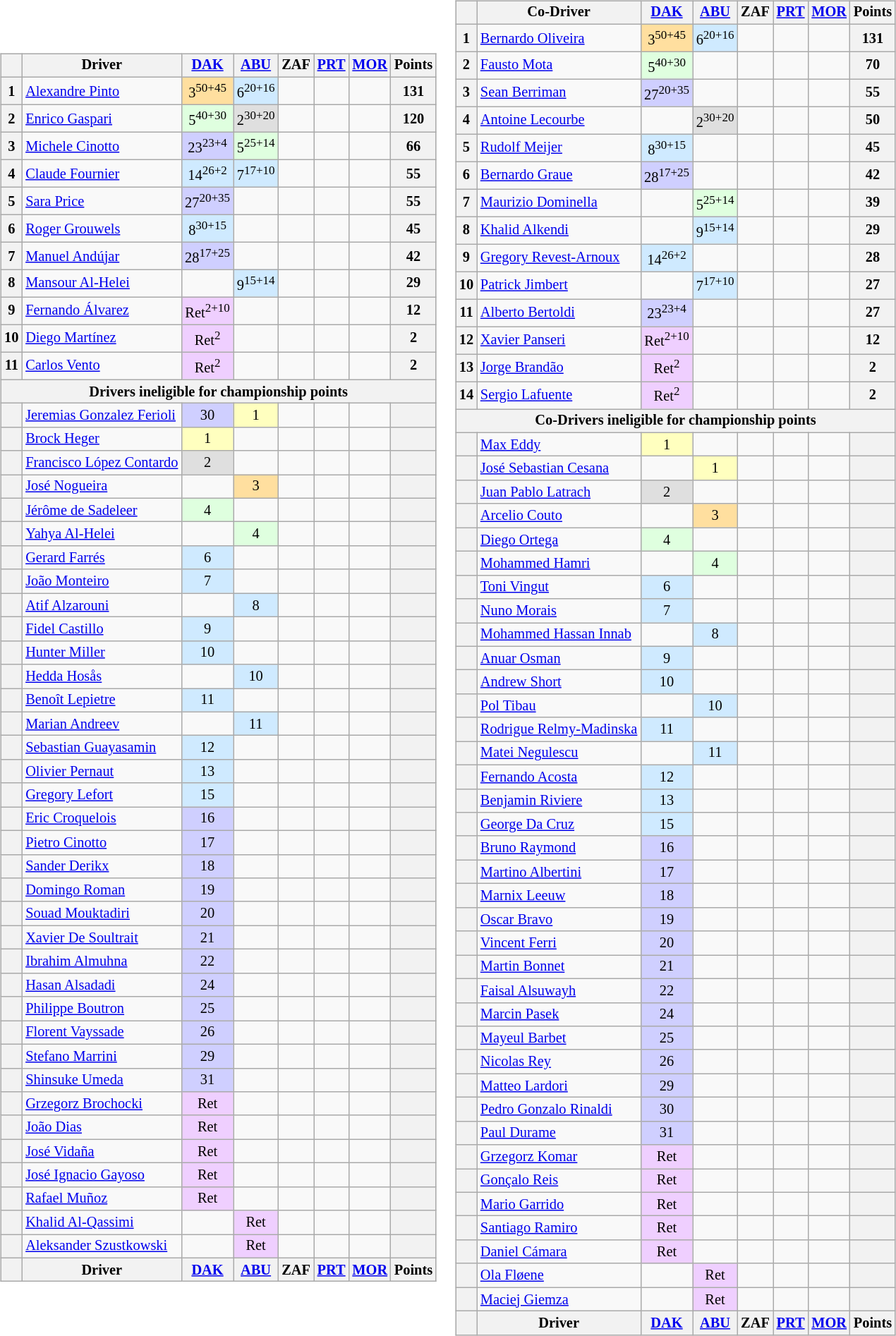<table>
<tr>
<td><br><table class="wikitable" style="font-size: 85%; text-align: center">
<tr valign="top">
<th valign="middle"></th>
<th valign="middle">Driver</th>
<th><a href='#'>DAK</a><br></th>
<th><a href='#'>ABU</a><br></th>
<th>ZAF<br></th>
<th><a href='#'>PRT</a><br></th>
<th><a href='#'>MOR</a><br></th>
<th valign="middle">Points</th>
</tr>
<tr>
<th>1</th>
<td align="left"> <a href='#'>Alexandre Pinto</a></td>
<td style="background:#FFDF9F;">3<sup>50+45</sup></td>
<td style="background:#CFEAFF;">6<sup>20+16</sup></td>
<td></td>
<td></td>
<td></td>
<th>131</th>
</tr>
<tr>
<th>2</th>
<td align="left"> <a href='#'>Enrico Gaspari</a></td>
<td style="background:#DFFFDF;">5<sup>40+30</sup></td>
<td style="background:#DFDFDF;">2<sup>30+20</sup></td>
<td></td>
<td></td>
<td></td>
<th>120</th>
</tr>
<tr>
<th>3</th>
<td align="left"> <a href='#'>Michele Cinotto</a></td>
<td style="background:#CFCFFF;">23<sup>23+4</sup></td>
<td style="background:#DFFFDF;">5<sup>25+14</sup></td>
<td></td>
<td></td>
<td></td>
<th>66</th>
</tr>
<tr>
<th>4</th>
<td align="left"> <a href='#'>Claude Fournier</a></td>
<td style="background:#CFEAFF;">14<sup>26+2</sup></td>
<td style="background:#CFEAFF;">7<sup>17+10</sup></td>
<td></td>
<td></td>
<td></td>
<th>55</th>
</tr>
<tr>
<th>5</th>
<td align="left"> <a href='#'>Sara Price</a></td>
<td style="background:#CFCFFF;">27<sup>20+35</sup></td>
<td></td>
<td></td>
<td></td>
<td></td>
<th>55</th>
</tr>
<tr>
<th>6</th>
<td align="left"> <a href='#'>Roger Grouwels</a></td>
<td style="background:#CFEAFF;">8<sup>30+15</sup></td>
<td></td>
<td></td>
<td></td>
<td></td>
<th>45</th>
</tr>
<tr>
<th>7</th>
<td align="left"> <a href='#'>Manuel Andújar</a></td>
<td style="background:#CFCFFF;">28<sup>17+25</sup></td>
<td></td>
<td></td>
<td></td>
<td></td>
<th>42</th>
</tr>
<tr>
<th>8</th>
<td align="left"> <a href='#'>Mansour Al-Helei</a></td>
<td></td>
<td style="background:#CFEAFF;">9<sup>15+14</sup></td>
<td></td>
<td></td>
<td></td>
<th>29</th>
</tr>
<tr>
<th>9</th>
<td align="left"> <a href='#'>Fernando Álvarez</a></td>
<td style="background:#EFCFFF;">Ret<sup>2+10</sup></td>
<td></td>
<td></td>
<td></td>
<td></td>
<th>12</th>
</tr>
<tr>
<th>10</th>
<td align="left"> <a href='#'>Diego Martínez</a></td>
<td style="background:#EFCFFF;">Ret<sup>2</sup></td>
<td></td>
<td></td>
<td></td>
<td></td>
<th>2</th>
</tr>
<tr>
<th>11</th>
<td align="left"> <a href='#'>Carlos Vento</a></td>
<td style="background:#EFCFFF;">Ret<sup>2</sup></td>
<td></td>
<td></td>
<td></td>
<td></td>
<th>2</th>
</tr>
<tr>
<th colspan="8">Drivers ineligible for championship points</th>
</tr>
<tr>
<th></th>
<td align="left"> <a href='#'>Jeremias Gonzalez Ferioli</a></td>
<td style="background:#CFCFFF;">30</td>
<td style="background:#FFFFBF;">1</td>
<td></td>
<td></td>
<td></td>
<th></th>
</tr>
<tr>
<th></th>
<td align="left"> <a href='#'>Brock Heger</a></td>
<td style="background:#FFFFBF;">1</td>
<td></td>
<td></td>
<td></td>
<td></td>
<th></th>
</tr>
<tr>
<th></th>
<td align="left"> <a href='#'>Francisco López Contardo</a></td>
<td style="background:#DFDFDF;">2</td>
<td></td>
<td></td>
<td></td>
<td></td>
<th></th>
</tr>
<tr>
<th></th>
<td align="left"> <a href='#'>José Nogueira</a></td>
<td></td>
<td style="background:#FFDF9F;">3</td>
<td></td>
<td></td>
<td></td>
<th></th>
</tr>
<tr>
<th></th>
<td align="left"> <a href='#'>Jérôme de Sadeleer</a></td>
<td style="background:#DFFFDF;">4</td>
<td></td>
<td></td>
<td></td>
<td></td>
<th></th>
</tr>
<tr>
<th></th>
<td align="left"> <a href='#'>Yahya Al-Helei</a></td>
<td></td>
<td style="background:#DFFFDF;">4</td>
<td></td>
<td></td>
<td></td>
<th></th>
</tr>
<tr>
<th></th>
<td align="left"> <a href='#'>Gerard Farrés</a></td>
<td style="background:#CFEAFF;">6</td>
<td></td>
<td></td>
<td></td>
<td></td>
<th></th>
</tr>
<tr>
<th></th>
<td align="left"> <a href='#'>João Monteiro</a></td>
<td style="background:#CFEAFF;">7</td>
<td></td>
<td></td>
<td></td>
<td></td>
<th></th>
</tr>
<tr>
<th></th>
<td align="left"> <a href='#'>Atif Alzarouni</a></td>
<td></td>
<td style="background:#CFEAFF;">8</td>
<td></td>
<td></td>
<td></td>
<th></th>
</tr>
<tr>
<th></th>
<td align="left"> <a href='#'>Fidel Castillo</a></td>
<td style="background:#CFEAFF;">9</td>
<td></td>
<td></td>
<td></td>
<td></td>
<th></th>
</tr>
<tr>
<th></th>
<td align="left"> <a href='#'>Hunter Miller</a></td>
<td style="background:#CFEAFF;">10</td>
<td></td>
<td></td>
<td></td>
<td></td>
<th></th>
</tr>
<tr>
<th></th>
<td align="left"> <a href='#'>Hedda Hosås</a></td>
<td></td>
<td style="background:#CFEAFF;">10</td>
<td></td>
<td></td>
<td></td>
<th></th>
</tr>
<tr>
<th></th>
<td align="left"> <a href='#'>Benoît Lepietre</a></td>
<td style="background:#CFEAFF;">11</td>
<td></td>
<td></td>
<td></td>
<td></td>
<th></th>
</tr>
<tr>
<th></th>
<td align="left"> <a href='#'>Marian Andreev</a></td>
<td></td>
<td style="background:#CFEAFF;">11</td>
<td></td>
<td></td>
<td></td>
<th></th>
</tr>
<tr>
<th></th>
<td align="left"> <a href='#'>Sebastian Guayasamin</a></td>
<td style="background:#CFEAFF;">12</td>
<td></td>
<td></td>
<td></td>
<td></td>
<th></th>
</tr>
<tr>
<th></th>
<td align="left"> <a href='#'>Olivier Pernaut</a></td>
<td style="background:#CFEAFF;">13</td>
<td></td>
<td></td>
<td></td>
<td></td>
<th></th>
</tr>
<tr>
<th></th>
<td align="left"> <a href='#'>Gregory Lefort</a></td>
<td style="background:#CFEAFF;">15</td>
<td></td>
<td></td>
<td></td>
<td></td>
<th></th>
</tr>
<tr>
<th></th>
<td align="left"> <a href='#'>Eric Croquelois</a></td>
<td style="background:#CFCFFF;">16</td>
<td></td>
<td></td>
<td></td>
<td></td>
<th></th>
</tr>
<tr>
<th></th>
<td align="left"> <a href='#'>Pietro Cinotto</a></td>
<td style="background:#CFCFFF;">17</td>
<td></td>
<td></td>
<td></td>
<td></td>
<th></th>
</tr>
<tr>
<th></th>
<td align="left"> <a href='#'>Sander Derikx</a></td>
<td style="background:#CFCFFF;">18</td>
<td></td>
<td></td>
<td></td>
<td></td>
<th></th>
</tr>
<tr>
<th></th>
<td align="left"> <a href='#'>Domingo Roman</a></td>
<td style="background:#CFCFFF;">19</td>
<td></td>
<td></td>
<td></td>
<td></td>
<th></th>
</tr>
<tr>
<th></th>
<td align="left"> <a href='#'>Souad Mouktadiri</a></td>
<td style="background:#CFCFFF;">20</td>
<td></td>
<td></td>
<td></td>
<td></td>
<th></th>
</tr>
<tr>
<th></th>
<td align="left"> <a href='#'>Xavier De Soultrait</a></td>
<td style="background:#CFCFFF;">21</td>
<td></td>
<td></td>
<td></td>
<td></td>
<th></th>
</tr>
<tr>
<th></th>
<td align="left"> <a href='#'>Ibrahim Almuhna</a></td>
<td style="background:#CFCFFF;">22</td>
<td></td>
<td></td>
<td></td>
<td></td>
<th></th>
</tr>
<tr>
<th></th>
<td align="left"> <a href='#'>Hasan Alsadadi</a></td>
<td style="background:#CFCFFF;">24</td>
<td></td>
<td></td>
<td></td>
<td></td>
<th></th>
</tr>
<tr>
<th></th>
<td align="left"> <a href='#'>Philippe Boutron</a></td>
<td style="background:#CFCFFF;">25</td>
<td></td>
<td></td>
<td></td>
<td></td>
<th></th>
</tr>
<tr>
<th></th>
<td align="left"> <a href='#'>Florent Vayssade</a></td>
<td style="background:#CFCFFF;">26</td>
<td></td>
<td></td>
<td></td>
<td></td>
<th></th>
</tr>
<tr>
<th></th>
<td align="left"> <a href='#'>Stefano Marrini</a></td>
<td style="background:#CFCFFF;">29</td>
<td></td>
<td></td>
<td></td>
<td></td>
<th></th>
</tr>
<tr>
<th></th>
<td align="left"> <a href='#'>Shinsuke Umeda</a></td>
<td style="background:#CFCFFF;">31</td>
<td></td>
<td></td>
<td></td>
<td></td>
<th></th>
</tr>
<tr>
<th></th>
<td align="left"> <a href='#'>Grzegorz Brochocki</a></td>
<td style="background:#EFCFFF;">Ret</td>
<td></td>
<td></td>
<td></td>
<td></td>
<th></th>
</tr>
<tr>
<th></th>
<td align="left"> <a href='#'>João Dias</a></td>
<td style="background:#EFCFFF;">Ret</td>
<td></td>
<td></td>
<td></td>
<td></td>
<th></th>
</tr>
<tr>
<th></th>
<td align="left"> <a href='#'>José Vidaña</a></td>
<td style="background:#EFCFFF;">Ret</td>
<td></td>
<td></td>
<td></td>
<td></td>
<th></th>
</tr>
<tr>
<th></th>
<td align="left"> <a href='#'>José Ignacio Gayoso</a></td>
<td style="background:#EFCFFF;">Ret</td>
<td></td>
<td></td>
<td></td>
<td></td>
<th></th>
</tr>
<tr>
<th></th>
<td align="left"> <a href='#'>Rafael Muñoz</a></td>
<td style="background:#EFCFFF;">Ret</td>
<td></td>
<td></td>
<td></td>
<td></td>
<th></th>
</tr>
<tr>
<th></th>
<td align="left"> <a href='#'>Khalid Al-Qassimi</a></td>
<td></td>
<td style="background:#EFCFFF;">Ret</td>
<td></td>
<td></td>
<td></td>
<th></th>
</tr>
<tr>
<th></th>
<td align="left"> <a href='#'>Aleksander Szustkowski</a></td>
<td></td>
<td style="background:#EFCFFF;">Ret</td>
<td></td>
<td></td>
<td></td>
<th></th>
</tr>
<tr>
<th valign="middle"></th>
<th valign="middle">Driver</th>
<th><a href='#'>DAK</a><br></th>
<th><a href='#'>ABU</a><br></th>
<th>ZAF<br></th>
<th><a href='#'>PRT</a><br></th>
<th><a href='#'>MOR</a><br></th>
<th valign="middle">Points</th>
</tr>
</table>
</td>
<td style="vertical-align:top;"><br><table class="wikitable" style="font-size: 85%; text-align: center">
<tr valign="top">
<th valign="middle"></th>
<th valign="middle">Co-Driver</th>
<th><a href='#'>DAK</a><br></th>
<th><a href='#'>ABU</a><br></th>
<th>ZAF<br></th>
<th><a href='#'>PRT</a><br></th>
<th><a href='#'>MOR</a><br></th>
<th valign="middle">Points</th>
</tr>
<tr>
<th>1</th>
<td align="left"> <a href='#'>Bernardo Oliveira</a></td>
<td style="background:#FFDF9F;">3<sup>50+45</sup></td>
<td style="background:#CFEAFF;">6<sup>20+16</sup></td>
<td></td>
<td></td>
<td></td>
<th>131</th>
</tr>
<tr>
<th>2</th>
<td align="left"> <a href='#'>Fausto Mota</a></td>
<td style="background:#DFFFDF;">5<sup>40+30</sup></td>
<td></td>
<td></td>
<td></td>
<td></td>
<th>70</th>
</tr>
<tr>
<th>3</th>
<td align="left"> <a href='#'>Sean Berriman</a></td>
<td style="background:#CFCFFF;">27<sup>20+35</sup></td>
<td></td>
<td></td>
<td></td>
<td></td>
<th>55</th>
</tr>
<tr>
<th>4</th>
<td align="left"> <a href='#'>Antoine Lecourbe</a></td>
<td></td>
<td style="background:#DFDFDF;">2<sup>30+20</sup></td>
<td></td>
<td></td>
<td></td>
<th>50</th>
</tr>
<tr>
<th>5</th>
<td align="left"> <a href='#'>Rudolf Meijer</a></td>
<td style="background:#CFEAFF;">8<sup>30+15</sup></td>
<td></td>
<td></td>
<td></td>
<td></td>
<th>45</th>
</tr>
<tr>
<th>6</th>
<td align="left"> <a href='#'>Bernardo Graue</a></td>
<td style="background:#CFCFFF;">28<sup>17+25</sup></td>
<td></td>
<td></td>
<td></td>
<td></td>
<th>42</th>
</tr>
<tr>
<th>7</th>
<td align="left"> <a href='#'>Maurizio Dominella</a></td>
<td></td>
<td style="background:#DFFFDF;">5<sup>25+14</sup></td>
<td></td>
<td></td>
<td></td>
<th>39</th>
</tr>
<tr>
<th>8</th>
<td align="left"> <a href='#'>Khalid Alkendi</a></td>
<td></td>
<td style="background:#CFEAFF;">9<sup>15+14</sup></td>
<td></td>
<td></td>
<td></td>
<th>29</th>
</tr>
<tr>
<th>9</th>
<td align="left"> <a href='#'>Gregory Revest-Arnoux</a></td>
<td style="background:#CFEAFF;">14<sup>26+2</sup></td>
<td></td>
<td></td>
<td></td>
<td></td>
<th>28</th>
</tr>
<tr>
<th>10</th>
<td align="left"> <a href='#'>Patrick Jimbert</a></td>
<td></td>
<td style="background:#CFEAFF;">7<sup>17+10</sup></td>
<td></td>
<td></td>
<td></td>
<th>27</th>
</tr>
<tr>
<th>11</th>
<td align="left"> <a href='#'>Alberto Bertoldi</a></td>
<td style="background:#CFCFFF;">23<sup>23+4</sup></td>
<td></td>
<td></td>
<td></td>
<td></td>
<th>27</th>
</tr>
<tr>
<th>12</th>
<td align="left"> <a href='#'>Xavier Panseri</a></td>
<td style="background:#EFCFFF;">Ret<sup>2+10</sup></td>
<td></td>
<td></td>
<td></td>
<td></td>
<th>12</th>
</tr>
<tr>
<th>13</th>
<td align="left"> <a href='#'>Jorge Brandão</a></td>
<td style="background:#EFCFFF;">Ret<sup>2</sup></td>
<td></td>
<td></td>
<td></td>
<td></td>
<th>2</th>
</tr>
<tr>
<th>14</th>
<td align="left"> <a href='#'>Sergio Lafuente</a></td>
<td style="background:#EFCFFF;">Ret<sup>2</sup></td>
<td></td>
<td></td>
<td></td>
<td></td>
<th>2</th>
</tr>
<tr>
<th colspan="8">Co-Drivers ineligible for championship points</th>
</tr>
<tr>
<th></th>
<td align="left"> <a href='#'>Max Eddy</a></td>
<td style="background:#FFFFBF;">1</td>
<td></td>
<td></td>
<td></td>
<td></td>
<th></th>
</tr>
<tr>
<th></th>
<td align="left"> <a href='#'>José Sebastian Cesana</a></td>
<td></td>
<td style="background:#FFFFBF;">1</td>
<td></td>
<td></td>
<td></td>
<th></th>
</tr>
<tr>
<th></th>
<td align="left"> <a href='#'>Juan Pablo Latrach</a></td>
<td style="background:#DFDFDF;">2</td>
<td></td>
<td></td>
<td></td>
<td></td>
<th></th>
</tr>
<tr>
<th></th>
<td align="left"> <a href='#'>Arcelio Couto</a></td>
<td></td>
<td style="background:#FFDF9F;">3</td>
<td></td>
<td></td>
<td></td>
<th></th>
</tr>
<tr>
<th></th>
<td align="left"> <a href='#'>Diego Ortega</a></td>
<td style="background:#DFFFDF;">4</td>
<td></td>
<td></td>
<td></td>
<td></td>
<th></th>
</tr>
<tr>
<th></th>
<td align="left"> <a href='#'>Mohammed Hamri</a></td>
<td></td>
<td style="background:#DFFFDF;">4</td>
<td></td>
<td></td>
<td></td>
<th></th>
</tr>
<tr>
<th></th>
<td align="left"> <a href='#'>Toni Vingut</a></td>
<td style="background:#CFEAFF;">6</td>
<td></td>
<td></td>
<td></td>
<td></td>
<th></th>
</tr>
<tr>
<th></th>
<td align="left"> <a href='#'>Nuno Morais</a></td>
<td style="background:#CFEAFF;">7</td>
<td></td>
<td></td>
<td></td>
<td></td>
<th></th>
</tr>
<tr>
<th></th>
<td align="left"> <a href='#'>Mohammed Hassan Innab</a></td>
<td></td>
<td style="background:#CFEAFF;">8</td>
<td></td>
<td></td>
<td></td>
<th></th>
</tr>
<tr>
<th></th>
<td align="left"> <a href='#'>Anuar Osman</a></td>
<td style="background:#CFEAFF;">9</td>
<td></td>
<td></td>
<td></td>
<td></td>
<th></th>
</tr>
<tr>
<th></th>
<td align="left"> <a href='#'>Andrew Short</a></td>
<td style="background:#CFEAFF;">10</td>
<td></td>
<td></td>
<td></td>
<td></td>
<th></th>
</tr>
<tr>
<th></th>
<td align="left"> <a href='#'>Pol Tibau</a></td>
<td></td>
<td style="background:#CFEAFF;">10</td>
<td></td>
<td></td>
<td></td>
<th></th>
</tr>
<tr>
<th></th>
<td align="left"> <a href='#'>Rodrigue Relmy-Madinska</a></td>
<td style="background:#CFEAFF;">11</td>
<td></td>
<td></td>
<td></td>
<td></td>
<th></th>
</tr>
<tr>
<th></th>
<td align="left"> <a href='#'>Matei Negulescu</a></td>
<td></td>
<td style="background:#CFEAFF;">11</td>
<td></td>
<td></td>
<td></td>
<th></th>
</tr>
<tr>
<th></th>
<td align="left"> <a href='#'>Fernando Acosta</a></td>
<td style="background:#CFEAFF;">12</td>
<td></td>
<td></td>
<td></td>
<td></td>
<th></th>
</tr>
<tr>
<th></th>
<td align="left"> <a href='#'>Benjamin Riviere</a></td>
<td style="background:#CFEAFF;">13</td>
<td></td>
<td></td>
<td></td>
<td></td>
<th></th>
</tr>
<tr>
<th></th>
<td align="left"> <a href='#'>George Da Cruz</a></td>
<td style="background:#CFEAFF;">15</td>
<td></td>
<td></td>
<td></td>
<td></td>
<th></th>
</tr>
<tr>
<th></th>
<td align="left"> <a href='#'>Bruno Raymond</a></td>
<td style="background:#CFCFFF;">16</td>
<td></td>
<td></td>
<td></td>
<td></td>
<th></th>
</tr>
<tr>
<th></th>
<td align="left"> <a href='#'>Martino Albertini</a></td>
<td style="background:#CFCFFF;">17</td>
<td></td>
<td></td>
<td></td>
<td></td>
<th></th>
</tr>
<tr>
<th></th>
<td align="left"> <a href='#'>Marnix Leeuw</a></td>
<td style="background:#CFCFFF;">18</td>
<td></td>
<td></td>
<td></td>
<td></td>
<th></th>
</tr>
<tr>
<th></th>
<td align="left"> <a href='#'>Oscar Bravo</a></td>
<td style="background:#CFCFFF;">19</td>
<td></td>
<td></td>
<td></td>
<td></td>
<th></th>
</tr>
<tr>
<th></th>
<td align="left"> <a href='#'>Vincent Ferri</a></td>
<td style="background:#CFCFFF;">20</td>
<td></td>
<td></td>
<td></td>
<td></td>
<th></th>
</tr>
<tr>
<th></th>
<td align="left"> <a href='#'>Martin Bonnet</a></td>
<td style="background:#CFCFFF;">21</td>
<td></td>
<td></td>
<td></td>
<td></td>
<th></th>
</tr>
<tr>
<th></th>
<td align="left"> <a href='#'>Faisal Alsuwayh</a></td>
<td style="background:#CFCFFF;">22</td>
<td></td>
<td></td>
<td></td>
<td></td>
<th></th>
</tr>
<tr>
<th></th>
<td align="left"> <a href='#'>Marcin Pasek</a></td>
<td style="background:#CFCFFF;">24</td>
<td></td>
<td></td>
<td></td>
<td></td>
<th></th>
</tr>
<tr>
<th></th>
<td align="left"> <a href='#'>Mayeul Barbet</a></td>
<td style="background:#CFCFFF;">25</td>
<td></td>
<td></td>
<td></td>
<td></td>
<th></th>
</tr>
<tr>
<th></th>
<td align="left"> <a href='#'>Nicolas Rey</a></td>
<td style="background:#CFCFFF;">26</td>
<td></td>
<td></td>
<td></td>
<td></td>
<th></th>
</tr>
<tr>
<th></th>
<td align="left"> <a href='#'>Matteo Lardori</a></td>
<td style="background:#CFCFFF;">29</td>
<td></td>
<td></td>
<td></td>
<td></td>
<th></th>
</tr>
<tr>
<th></th>
<td align="left"> <a href='#'>Pedro Gonzalo Rinaldi</a></td>
<td style="background:#CFCFFF;">30</td>
<td></td>
<td></td>
<td></td>
<td></td>
<th></th>
</tr>
<tr>
<th></th>
<td align="left"> <a href='#'>Paul Durame</a></td>
<td style="background:#CFCFFF;">31</td>
<td></td>
<td></td>
<td></td>
<td></td>
<th></th>
</tr>
<tr>
<th></th>
<td align="left"> <a href='#'>Grzegorz Komar</a></td>
<td style="background:#EFCFFF;">Ret</td>
<td></td>
<td></td>
<td></td>
<td></td>
<th></th>
</tr>
<tr>
<th></th>
<td align="left"> <a href='#'>Gonçalo Reis</a></td>
<td style="background:#EFCFFF;">Ret</td>
<td></td>
<td></td>
<td></td>
<td></td>
<th></th>
</tr>
<tr>
<th></th>
<td align="left"> <a href='#'>Mario Garrido</a></td>
<td style="background:#EFCFFF;">Ret</td>
<td></td>
<td></td>
<td></td>
<td></td>
<th></th>
</tr>
<tr>
<th></th>
<td align="left"> <a href='#'>Santiago Ramiro</a></td>
<td style="background:#EFCFFF;">Ret</td>
<td></td>
<td></td>
<td></td>
<td></td>
<th></th>
</tr>
<tr>
<th></th>
<td align="left"> <a href='#'>Daniel Cámara</a></td>
<td style="background:#EFCFFF;">Ret</td>
<td></td>
<td></td>
<td></td>
<td></td>
<th></th>
</tr>
<tr>
<th></th>
<td align="left"> <a href='#'>Ola Fløene</a></td>
<td></td>
<td style="background:#EFCFFF;">Ret</td>
<td></td>
<td></td>
<td></td>
<th></th>
</tr>
<tr>
<th></th>
<td align="left"> <a href='#'>Maciej Giemza</a></td>
<td></td>
<td style="background:#EFCFFF;">Ret</td>
<td></td>
<td></td>
<td></td>
<th></th>
</tr>
<tr>
<th valign="middle"></th>
<th valign="middle">Driver</th>
<th><a href='#'>DAK</a><br></th>
<th><a href='#'>ABU</a><br></th>
<th>ZAF<br></th>
<th><a href='#'>PRT</a><br></th>
<th><a href='#'>MOR</a><br></th>
<th valign="middle">Points</th>
</tr>
</table>
</td>
</tr>
</table>
